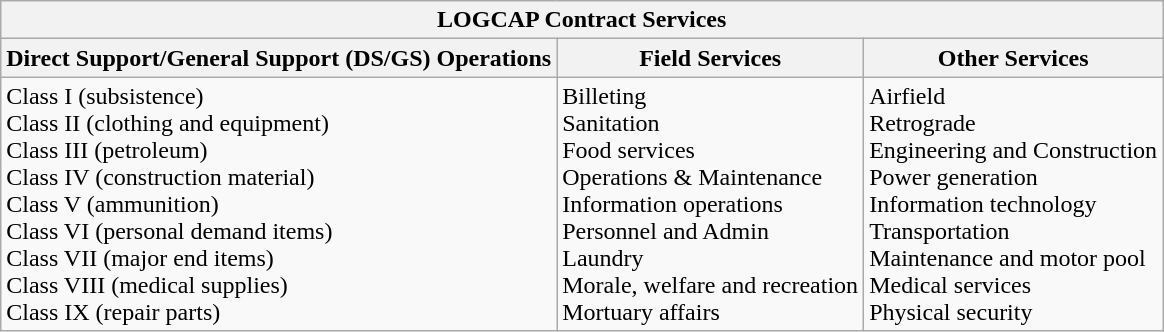<table class="wikitable">
<tr>
<th colspan="3"><strong>LOGCAP Contract Services</strong></th>
</tr>
<tr>
<th>Direct Support/General Support (DS/GS) Operations</th>
<th>Field Services</th>
<th>Other Services</th>
</tr>
<tr>
<td>Class I (subsistence)<br>Class II (clothing and equipment)<br>
Class III (petroleum)<br>
Class IV (construction material)<br>
Class V (ammunition)<br>
Class VI (personal demand items)<br>
Class VII (major end items)<br>
Class VIII (medical supplies)<br>
Class IX (repair parts)<br></td>
<td>Billeting<br>Sanitation<br>Food services<br>
Operations & Maintenance<br>
Information operations<br>
Personnel and Admin<br>
Laundry<br>
Morale, welfare and recreation<br>
Mortuary affairs<br></td>
<td>Airfield<br>Retrograde<br>
Engineering and Construction<br>
Power generation<br>
Information technology<br>
Transportation<br>
Maintenance and motor pool<br>
Medical services<br>
Physical security<br></td>
</tr>
</table>
